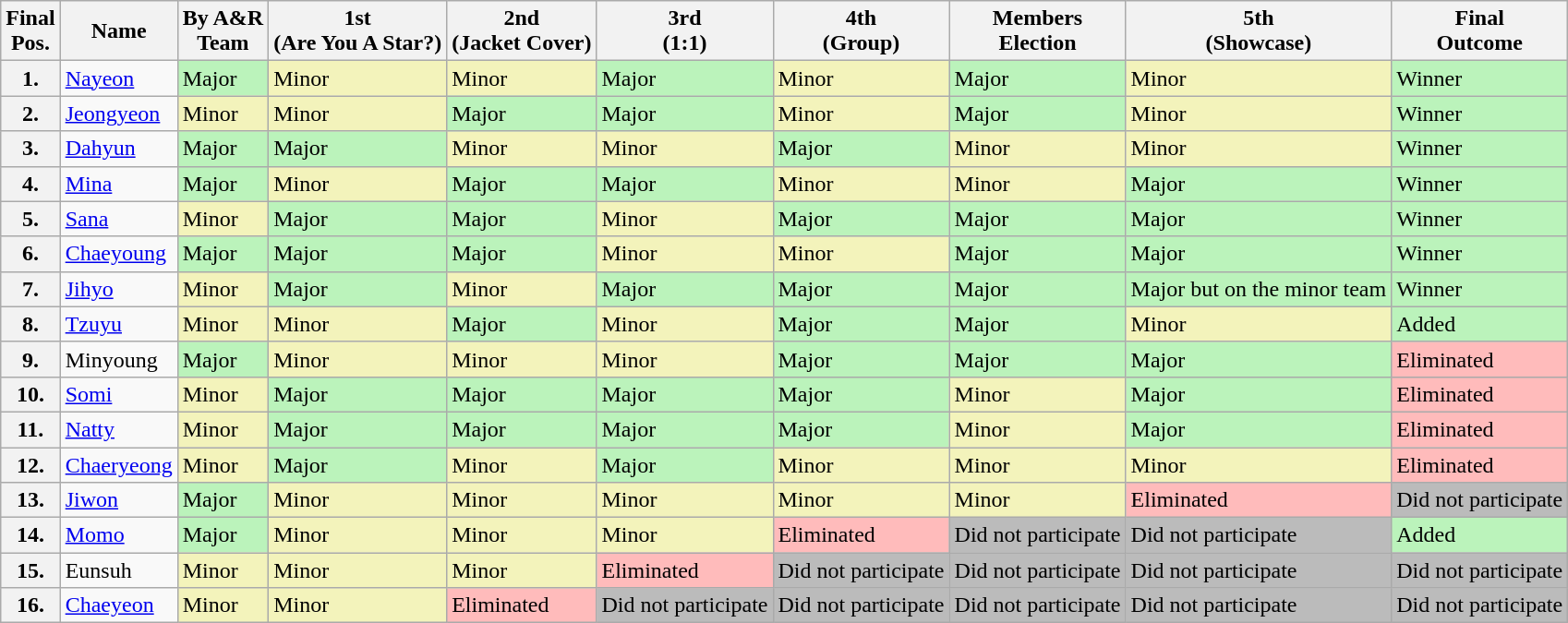<table class="wikitable sortable">
<tr>
<th>Final<br>Pos.</th>
<th>Name</th>
<th>By A&R<br>Team</th>
<th>1st<br>(Are You A Star?)</th>
<th>2nd<br>(Jacket Cover)</th>
<th>3rd<br>(1:1)</th>
<th>4th<br>(Group)</th>
<th>Members<br>Election</th>
<th>5th<br>(Showcase)</th>
<th>Final<br>Outcome</th>
</tr>
<tr>
<th>1.</th>
<td><a href='#'>Nayeon</a></td>
<td bgcolor="#BBF3BB">Major</td>
<td bgcolor="#F3F3BB">Minor</td>
<td bgcolor="#F3F3BB">Minor</td>
<td bgcolor="#BBF3BB">Major</td>
<td bgcolor="#F3F3BB">Minor</td>
<td bgcolor="#BBF3BB">Major</td>
<td bgcolor="#F3F3BB">Minor</td>
<td bgcolor="#BBF3BB">Winner</td>
</tr>
<tr>
<th>2.</th>
<td><a href='#'>Jeongyeon</a></td>
<td bgcolor="#F3F3BB">Minor</td>
<td bgcolor="#F3F3BB">Minor</td>
<td bgcolor="#BBF3BB">Major</td>
<td bgcolor="#BBF3BB">Major</td>
<td bgcolor="#F3F3BB">Minor</td>
<td bgcolor="#BBF3BB">Major</td>
<td bgcolor="#F3F3BB">Minor</td>
<td bgcolor="#BBF3BB">Winner</td>
</tr>
<tr>
<th>3.</th>
<td><a href='#'>Dahyun</a></td>
<td bgcolor="#BBF3BB">Major</td>
<td bgcolor="#BBF3BB">Major</td>
<td bgcolor="#F3F3BB">Minor</td>
<td bgcolor="#F3F3BB">Minor</td>
<td bgcolor="#BBF3BB">Major</td>
<td bgcolor="#F3F3BB">Minor</td>
<td bgcolor="#F3F3BB">Minor</td>
<td bgcolor="#BBF3BB">Winner</td>
</tr>
<tr>
<th>4.</th>
<td><a href='#'>Mina</a></td>
<td bgcolor="#BBF3BB">Major</td>
<td bgcolor="#F3F3BB">Minor</td>
<td bgcolor="#BBF3BB">Major</td>
<td bgcolor="#BBF3BB">Major</td>
<td bgcolor="#F3F3BB">Minor</td>
<td bgcolor="#F3F3BB">Minor</td>
<td bgcolor="#BBF3BB">Major</td>
<td bgcolor="#BBF3BB">Winner</td>
</tr>
<tr>
<th>5.</th>
<td><a href='#'>Sana</a></td>
<td bgcolor="#F3F3BB">Minor</td>
<td bgcolor="#BBF3BB">Major</td>
<td bgcolor="#BBF3BB">Major</td>
<td bgcolor="#F3F3BB">Minor</td>
<td bgcolor="#BBF3BB">Major</td>
<td bgcolor="#BBF3BB">Major</td>
<td bgcolor="#BBF3BB">Major</td>
<td bgcolor="#BBF3BB">Winner</td>
</tr>
<tr>
<th>6.</th>
<td><a href='#'>Chaeyoung</a></td>
<td bgcolor="#BBF3BB">Major</td>
<td bgcolor="#BBF3BB">Major</td>
<td bgcolor="#BBF3BB">Major</td>
<td bgcolor="#F3F3BB">Minor</td>
<td bgcolor="#F3F3BB">Minor</td>
<td bgcolor="#BBF3BB">Major</td>
<td bgcolor="#BBF3BB">Major</td>
<td bgcolor="#BBF3BB">Winner</td>
</tr>
<tr>
<th>7.</th>
<td><a href='#'>Jihyo</a></td>
<td bgcolor="#F3F3BB">Minor</td>
<td bgcolor="#BBF3BB">Major</td>
<td bgcolor="#F3F3BB">Minor</td>
<td bgcolor="#BBF3BB">Major</td>
<td bgcolor="#BBF3BB">Major</td>
<td bgcolor="#BBF3BB">Major</td>
<td bgcolor="#BBF3BB">Major but on the minor team</td>
<td bgcolor="#BBF3BB">Winner</td>
</tr>
<tr>
<th>8.</th>
<td><a href='#'>Tzuyu</a></td>
<td bgcolor="#F3F3BB">Minor</td>
<td bgcolor="#F3F3BB">Minor</td>
<td bgcolor="#BBF3BB">Major</td>
<td bgcolor="#F3F3BB">Minor</td>
<td bgcolor="#BBF3BB">Major</td>
<td bgcolor="#BBF3BB">Major</td>
<td bgcolor="#F3F3BB">Minor</td>
<td bgcolor="#BBF3BB">Added</td>
</tr>
<tr>
<th>9.</th>
<td>Minyoung</td>
<td bgcolor="#BBF3BB">Major</td>
<td bgcolor="#F3F3BB">Minor</td>
<td bgcolor="#F3F3BB">Minor</td>
<td bgcolor="#F3F3BB">Minor</td>
<td bgcolor="#BBF3BB">Major</td>
<td bgcolor="#BBF3BB">Major</td>
<td bgcolor="#BBF3BB">Major</td>
<td bgcolor="#FFBBBB">Eliminated</td>
</tr>
<tr>
<th>10.</th>
<td><a href='#'>Somi</a></td>
<td bgcolor="#F3F3BB">Minor</td>
<td bgcolor="#BBF3BB">Major</td>
<td bgcolor="#BBF3BB">Major</td>
<td bgcolor="#BBF3BB">Major</td>
<td bgcolor="#BBF3BB">Major</td>
<td bgcolor="#F3F3BB">Minor</td>
<td bgcolor="#BBF3BB">Major</td>
<td bgcolor="#FFBBBB">Eliminated</td>
</tr>
<tr>
<th>11.</th>
<td><a href='#'>Natty</a></td>
<td bgcolor="#F3F3BB">Minor</td>
<td bgcolor="#BBF3BB">Major</td>
<td bgcolor="#BBF3BB">Major</td>
<td bgcolor="#BBF3BB">Major</td>
<td bgcolor="#BBF3BB">Major</td>
<td bgcolor="#F3F3BB">Minor</td>
<td bgcolor="#BBF3BB">Major</td>
<td bgcolor="#FFBBBB">Eliminated</td>
</tr>
<tr>
<th>12.</th>
<td><a href='#'>Chaeryeong</a></td>
<td bgcolor="#F3F3BB">Minor</td>
<td bgcolor="#BBF3BB">Major</td>
<td bgcolor="#F3F3BB">Minor</td>
<td bgcolor="#BBF3BB">Major</td>
<td bgcolor="#F3F3BB">Minor</td>
<td bgcolor="#F3F3BB">Minor</td>
<td bgcolor="#F3F3BB">Minor</td>
<td bgcolor="#FFBBBB">Eliminated</td>
</tr>
<tr>
<th>13.</th>
<td><a href='#'>Jiwon</a></td>
<td bgcolor="#BBF3BB">Major</td>
<td bgcolor="#F3F3BB">Minor</td>
<td bgcolor="#F3F3BB">Minor</td>
<td bgcolor="#F3F3BB">Minor</td>
<td bgcolor="#F3F3BB">Minor</td>
<td bgcolor="#F3F3BB">Minor</td>
<td bgcolor="#FFBBBB">Eliminated</td>
<td bgcolor="#BBBBBB">Did not participate</td>
</tr>
<tr>
<th>14.</th>
<td><a href='#'>Momo</a></td>
<td bgcolor="#BBF3BB">Major</td>
<td bgcolor="#F3F3BB">Minor</td>
<td bgcolor="#F3F3BB">Minor</td>
<td bgcolor="#F3F3BB">Minor</td>
<td bgcolor="#FFBBBB">Eliminated</td>
<td bgcolor="#BBBBBB">Did not participate</td>
<td bgcolor="#BBBBBB">Did not participate</td>
<td bgcolor="#BBF3BB">Added</td>
</tr>
<tr>
<th>15.</th>
<td>Eunsuh</td>
<td bgcolor="#F3F3BB">Minor</td>
<td bgcolor="#F3F3BB">Minor</td>
<td bgcolor="#F3F3BB">Minor</td>
<td bgcolor="#FFBBBB">Eliminated</td>
<td bgcolor="#BBBBBB">Did not participate</td>
<td bgcolor="#BBBBBB">Did not participate</td>
<td bgcolor="#BBBBBB">Did not participate</td>
<td bgcolor="#BBBBBB">Did not participate</td>
</tr>
<tr>
<th>16.</th>
<td><a href='#'>Chaeyeon</a></td>
<td bgcolor="#F3F3BB">Minor</td>
<td bgcolor="#F3F3BB">Minor</td>
<td bgcolor="#FFBBBB">Eliminated</td>
<td bgcolor="#BBBBBB">Did not participate</td>
<td bgcolor="#BBBBBB">Did not participate</td>
<td bgcolor="#BBBBBB">Did not participate</td>
<td bgcolor="#BBBBBB">Did not participate</td>
<td bgcolor="#BBBBBB">Did not participate</td>
</tr>
</table>
